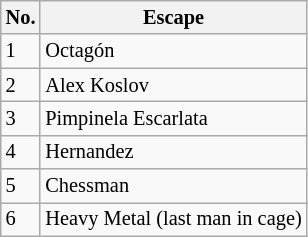<table style="font-size: 85%" class="wikitable sortable">
<tr>
<th><strong>No.</strong></th>
<th><strong>Escape</strong></th>
</tr>
<tr>
<td>1</td>
<td>Octagón</td>
</tr>
<tr>
<td>2</td>
<td>Alex Koslov</td>
</tr>
<tr>
<td>3</td>
<td>Pimpinela Escarlata</td>
</tr>
<tr>
<td>4</td>
<td>Hernandez</td>
</tr>
<tr>
<td>5</td>
<td>Chessman</td>
</tr>
<tr>
<td>6</td>
<td>Heavy Metal (last man in cage)</td>
</tr>
</table>
